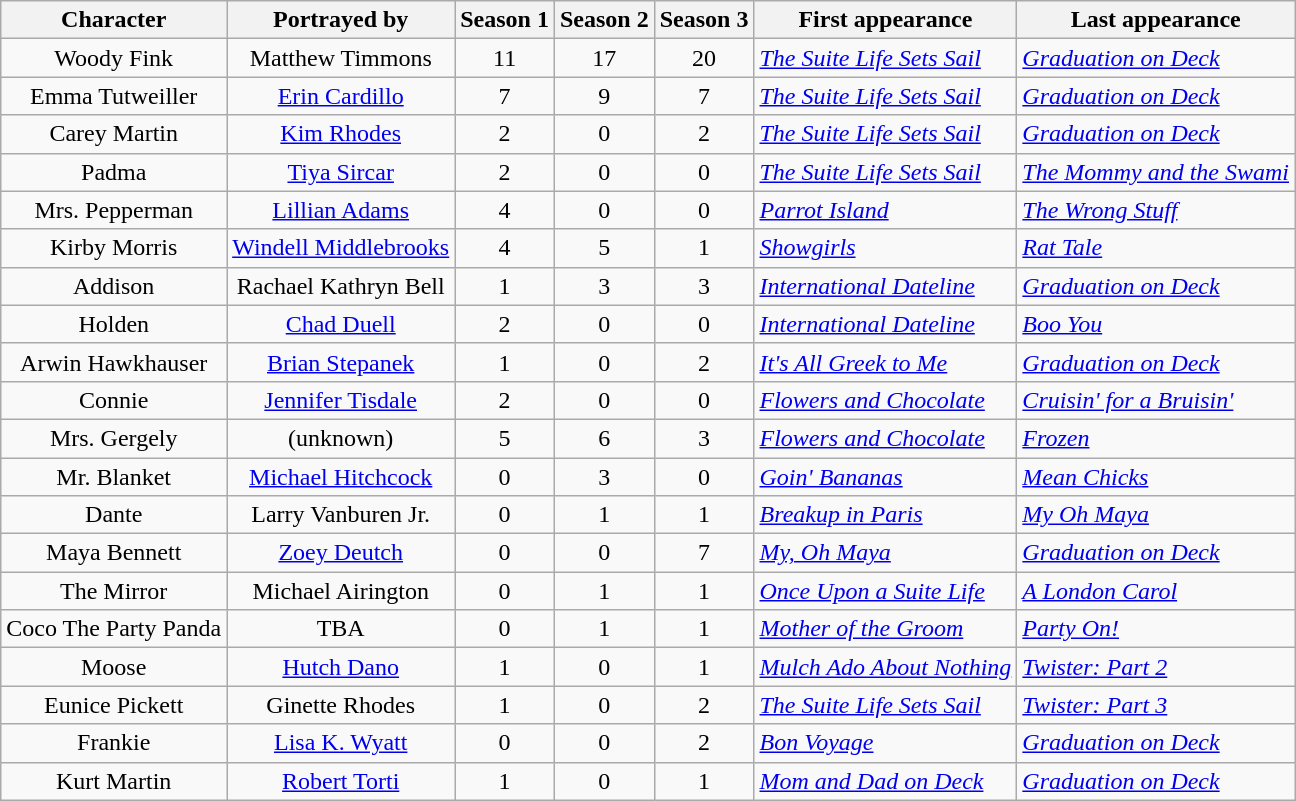<table class="wikitable sortable">
<tr>
<th>Character</th>
<th>Portrayed by</th>
<th>Season 1</th>
<th>Season 2</th>
<th>Season 3</th>
<th>First appearance</th>
<th>Last appearance</th>
</tr>
<tr>
<td align="center">Woody Fink</td>
<td align="center">Matthew Timmons</td>
<td align="center">11</td>
<td align="center">17</td>
<td align="center">20</td>
<td><em><a href='#'>The Suite Life Sets Sail</a></em></td>
<td><em><a href='#'>Graduation on Deck</a></em></td>
</tr>
<tr>
<td align="center">Emma Tutweiller</td>
<td align="center"><a href='#'>Erin Cardillo</a></td>
<td align="center">7</td>
<td align="center">9</td>
<td align="center">7</td>
<td><em><a href='#'>The Suite Life Sets Sail</a></em></td>
<td><em><a href='#'>Graduation on Deck</a></em></td>
</tr>
<tr>
<td align="center">Carey Martin</td>
<td align="center"><a href='#'>Kim Rhodes</a></td>
<td align="center">2</td>
<td align="center">0</td>
<td align="center">2</td>
<td><em><a href='#'>The Suite Life Sets Sail</a></em></td>
<td><em><a href='#'>Graduation on Deck</a></em></td>
</tr>
<tr>
<td align="center">Padma</td>
<td align="center"><a href='#'>Tiya Sircar</a></td>
<td align="center">2</td>
<td align="center">0</td>
<td align="center">0</td>
<td><em><a href='#'>The Suite Life Sets Sail</a></em></td>
<td><em><a href='#'>The Mommy and the Swami</a></em></td>
</tr>
<tr>
<td align="center">Mrs. Pepperman</td>
<td align="center"><a href='#'>Lillian Adams</a></td>
<td align="center">4</td>
<td align="center">0</td>
<td align="center">0</td>
<td><em><a href='#'>Parrot Island</a></em></td>
<td><em><a href='#'>The Wrong Stuff</a></em></td>
</tr>
<tr>
<td align="center">Kirby Morris</td>
<td align="center"><a href='#'>Windell Middlebrooks</a></td>
<td align="center">4</td>
<td align="center">5</td>
<td align="center">1</td>
<td><em><a href='#'>Showgirls</a></em></td>
<td><em><a href='#'>Rat Tale</a></em></td>
</tr>
<tr>
<td align="center">Addison</td>
<td align="center">Rachael Kathryn Bell</td>
<td align="center">1</td>
<td align="center">3</td>
<td align="center">3</td>
<td><em><a href='#'>International Dateline</a></em></td>
<td><em><a href='#'>Graduation on Deck</a></em></td>
</tr>
<tr>
<td align="center">Holden</td>
<td align="center"><a href='#'>Chad Duell</a></td>
<td align="center">2</td>
<td align="center">0</td>
<td align="center">0</td>
<td><em><a href='#'>International Dateline</a></em></td>
<td><em><a href='#'>Boo You</a></em></td>
</tr>
<tr>
<td align="center">Arwin Hawkhauser</td>
<td align="center"><a href='#'>Brian Stepanek</a></td>
<td align="center">1</td>
<td align="center">0</td>
<td align="center">2</td>
<td><em><a href='#'>It's All Greek to Me</a></em></td>
<td><em><a href='#'>Graduation on Deck</a></em></td>
</tr>
<tr>
<td align="center">Connie</td>
<td align="center"><a href='#'>Jennifer Tisdale</a></td>
<td align="center">2</td>
<td align="center">0</td>
<td align="center">0</td>
<td><em><a href='#'>Flowers and Chocolate</a></em></td>
<td><em><a href='#'>Cruisin' for a Bruisin'</a></em></td>
</tr>
<tr>
<td align="center">Mrs. Gergely</td>
<td align="center">(unknown)</td>
<td align="center">5</td>
<td align="center">6</td>
<td align="center">3</td>
<td><em><a href='#'>Flowers and Chocolate</a></em></td>
<td><em><a href='#'>Frozen</a></em></td>
</tr>
<tr>
<td align="center">Mr. Blanket</td>
<td align="center"><a href='#'>Michael Hitchcock</a></td>
<td align="center">0</td>
<td align="center">3</td>
<td align="center">0</td>
<td><em><a href='#'>Goin' Bananas</a></em></td>
<td><em><a href='#'>Mean Chicks</a></em></td>
</tr>
<tr>
<td align="center">Dante</td>
<td align="center">Larry Vanburen Jr.</td>
<td align="center">0</td>
<td align="center">1</td>
<td align="center">1</td>
<td><em><a href='#'>Breakup in Paris</a></em></td>
<td><em><a href='#'>My Oh Maya</a></em></td>
</tr>
<tr>
<td align="center">Maya Bennett</td>
<td align="center"><a href='#'>Zoey Deutch</a></td>
<td align="center">0</td>
<td align="center">0</td>
<td align="center">7</td>
<td><em><a href='#'>My, Oh Maya</a></em></td>
<td><em><a href='#'>Graduation on Deck</a></em></td>
</tr>
<tr>
<td align="center">The Mirror</td>
<td align="center">Michael Airington</td>
<td align="center">0</td>
<td align="center">1</td>
<td align="center">1</td>
<td><em><a href='#'>Once Upon a Suite Life</a></em></td>
<td><em><a href='#'>A London Carol</a></em></td>
</tr>
<tr>
<td align="center">Coco The Party Panda</td>
<td align="center">TBA</td>
<td align="center">0</td>
<td align="center">1</td>
<td align="center">1</td>
<td><em><a href='#'>Mother of the Groom</a></em></td>
<td><em><a href='#'>Party On!</a></em></td>
</tr>
<tr>
<td align="center">Moose</td>
<td align="center"><a href='#'>Hutch Dano</a></td>
<td align="center">1</td>
<td align="center">0</td>
<td align="center">1</td>
<td><em><a href='#'>Mulch Ado About Nothing</a></em></td>
<td><em><a href='#'>Twister: Part 2</a></em></td>
</tr>
<tr>
<td align="center">Eunice Pickett</td>
<td align="center">Ginette Rhodes</td>
<td align="center">1</td>
<td align="center">0</td>
<td align="center">2</td>
<td><em><a href='#'>The Suite Life Sets Sail</a></em></td>
<td><em><a href='#'>Twister: Part 3</a></em></td>
</tr>
<tr>
<td align="center">Frankie</td>
<td align="center"><a href='#'>Lisa K. Wyatt</a></td>
<td align="center">0</td>
<td align="center">0</td>
<td align="center">2</td>
<td><em><a href='#'>Bon Voyage</a></em></td>
<td><em><a href='#'>Graduation on Deck</a></em></td>
</tr>
<tr>
<td align="center">Kurt Martin</td>
<td align="center"><a href='#'>Robert Torti</a></td>
<td align="center">1</td>
<td align="center">0</td>
<td align="center">1</td>
<td><em><a href='#'>Mom and Dad on Deck</a></em></td>
<td><em><a href='#'>Graduation on Deck</a></em></td>
</tr>
</table>
